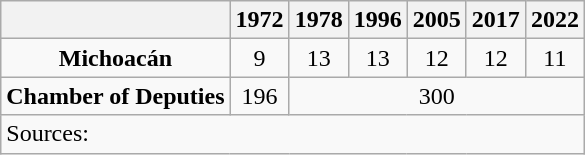<table class="wikitable" style="text-align: center">
<tr>
<th></th>
<th>1972</th>
<th>1978</th>
<th>1996</th>
<th>2005</th>
<th>2017</th>
<th>2022</th>
</tr>
<tr>
<td><strong>Michoacán</strong></td>
<td>9</td>
<td>13</td>
<td>13</td>
<td>12</td>
<td>12</td>
<td>11</td>
</tr>
<tr>
<td><strong>Chamber of Deputies</strong></td>
<td>196</td>
<td colspan=5>300</td>
</tr>
<tr>
<td colspan=7 style="text-align: left">Sources: </td>
</tr>
</table>
